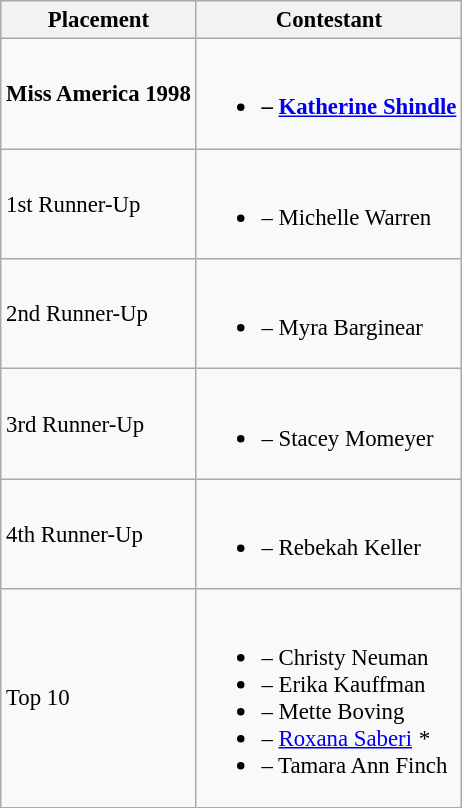<table class="wikitable sortable" style="font-size: 95%;">
<tr>
<th>Placement</th>
<th>Contestant</th>
</tr>
<tr>
<td><strong>Miss America 1998</strong></td>
<td><br><ul><li><strong> – <a href='#'>Katherine Shindle</a></strong></li></ul></td>
</tr>
<tr>
<td>1st Runner-Up</td>
<td><br><ul><li> – Michelle Warren</li></ul></td>
</tr>
<tr>
<td>2nd Runner-Up</td>
<td><br><ul><li> – Myra Barginear</li></ul></td>
</tr>
<tr>
<td>3rd Runner-Up</td>
<td><br><ul><li> – Stacey Momeyer</li></ul></td>
</tr>
<tr>
<td>4th Runner-Up</td>
<td><br><ul><li> – Rebekah Keller</li></ul></td>
</tr>
<tr>
<td>Top 10</td>
<td><br><ul><li> – Christy Neuman</li><li> – Erika Kauffman</li><li> – Mette Boving</li><li> – <a href='#'>Roxana Saberi</a> <em>*</em></li><li> – Tamara Ann Finch</li></ul></td>
</tr>
</table>
